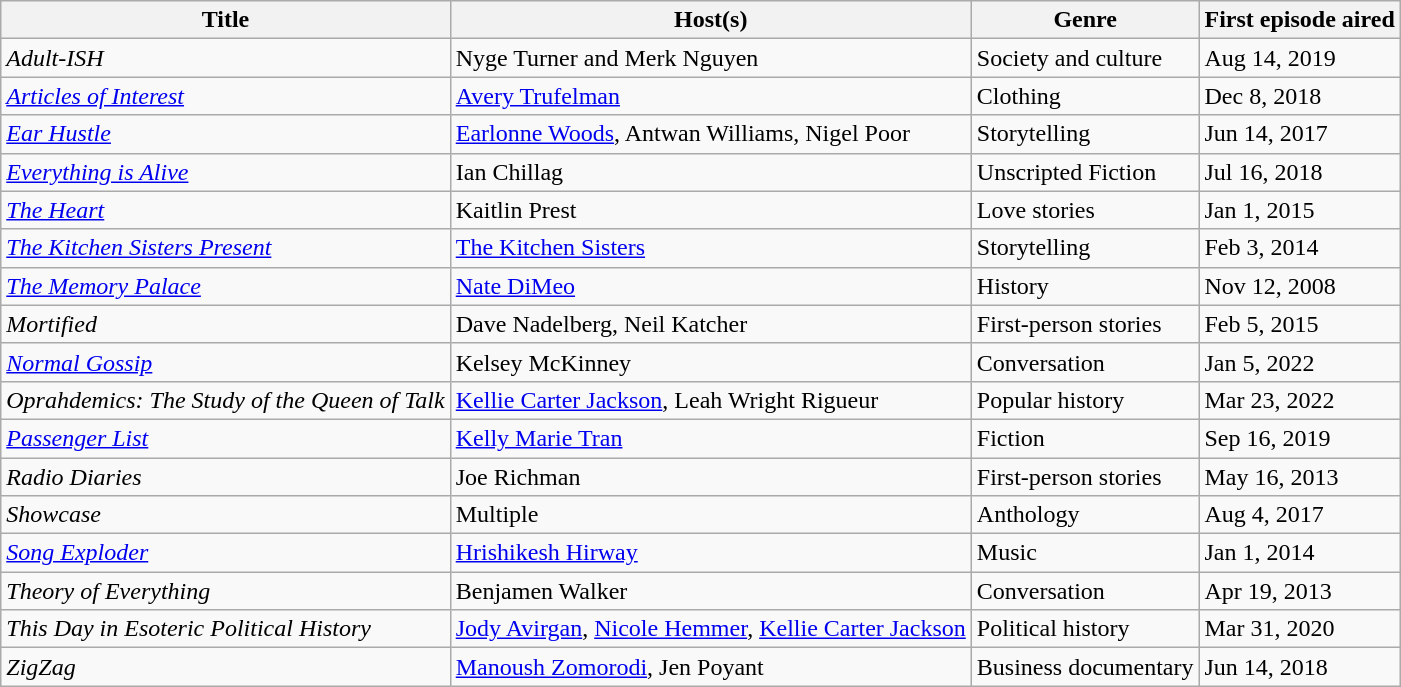<table class="wikitable sortable">
<tr>
<th>Title</th>
<th>Host(s)</th>
<th>Genre</th>
<th>First episode aired</th>
</tr>
<tr>
<td><em>Adult-ISH</em></td>
<td>Nyge Turner and Merk Nguyen</td>
<td>Society and culture</td>
<td>Aug 14, 2019</td>
</tr>
<tr>
<td><em><a href='#'>Articles of Interest</a></em></td>
<td><a href='#'>Avery Trufelman</a></td>
<td>Clothing</td>
<td>Dec 8, 2018</td>
</tr>
<tr>
<td><em><a href='#'>Ear Hustle</a></em></td>
<td><a href='#'>Earlonne Woods</a>, Antwan Williams, Nigel Poor</td>
<td>Storytelling</td>
<td>Jun 14, 2017</td>
</tr>
<tr>
<td><em><a href='#'>Everything is Alive</a></em></td>
<td>Ian Chillag</td>
<td>Unscripted Fiction</td>
<td>Jul 16, 2018</td>
</tr>
<tr>
<td><em><a href='#'>The Heart</a></em></td>
<td>Kaitlin Prest</td>
<td>Love stories</td>
<td>Jan 1, 2015</td>
</tr>
<tr>
<td><em><a href='#'>The Kitchen Sisters Present</a></em></td>
<td><a href='#'>The Kitchen Sisters</a></td>
<td>Storytelling</td>
<td>Feb 3, 2014</td>
</tr>
<tr>
<td><em><a href='#'>The Memory Palace</a></em></td>
<td><a href='#'>Nate DiMeo</a></td>
<td>History</td>
<td>Nov 12, 2008</td>
</tr>
<tr>
<td><em>Mortified</em></td>
<td>Dave Nadelberg, Neil Katcher</td>
<td>First-person stories</td>
<td>Feb 5, 2015</td>
</tr>
<tr>
<td><em><a href='#'>Normal Gossip</a></em></td>
<td>Kelsey McKinney</td>
<td>Conversation</td>
<td>Jan 5, 2022</td>
</tr>
<tr>
<td><em>Oprahdemics: The Study of the Queen of Talk</em></td>
<td><a href='#'>Kellie Carter Jackson</a>, Leah Wright Rigueur</td>
<td>Popular history</td>
<td>Mar 23, 2022</td>
</tr>
<tr>
<td><em><a href='#'>Passenger List</a></em></td>
<td><a href='#'>Kelly Marie Tran</a></td>
<td>Fiction</td>
<td>Sep 16, 2019</td>
</tr>
<tr>
<td><em>Radio Diaries</em></td>
<td>Joe Richman</td>
<td>First-person stories</td>
<td>May 16, 2013</td>
</tr>
<tr>
<td><em>Showcase</em></td>
<td>Multiple</td>
<td>Anthology</td>
<td>Aug 4, 2017</td>
</tr>
<tr>
<td><em><a href='#'>Song Exploder</a></em></td>
<td><a href='#'>Hrishikesh Hirway</a></td>
<td>Music</td>
<td>Jan 1, 2014</td>
</tr>
<tr>
<td><em>Theory of Everything</em></td>
<td>Benjamen Walker</td>
<td>Conversation</td>
<td>Apr 19, 2013</td>
</tr>
<tr>
<td><em>This Day in Esoteric Political History</em></td>
<td><a href='#'>Jody Avirgan</a>, <a href='#'>Nicole Hemmer</a>, <a href='#'>Kellie Carter Jackson</a></td>
<td>Political history</td>
<td>Mar 31, 2020</td>
</tr>
<tr>
<td><em>ZigZag</em></td>
<td><a href='#'>Manoush Zomorodi</a>, Jen Poyant</td>
<td>Business documentary</td>
<td>Jun 14, 2018</td>
</tr>
</table>
